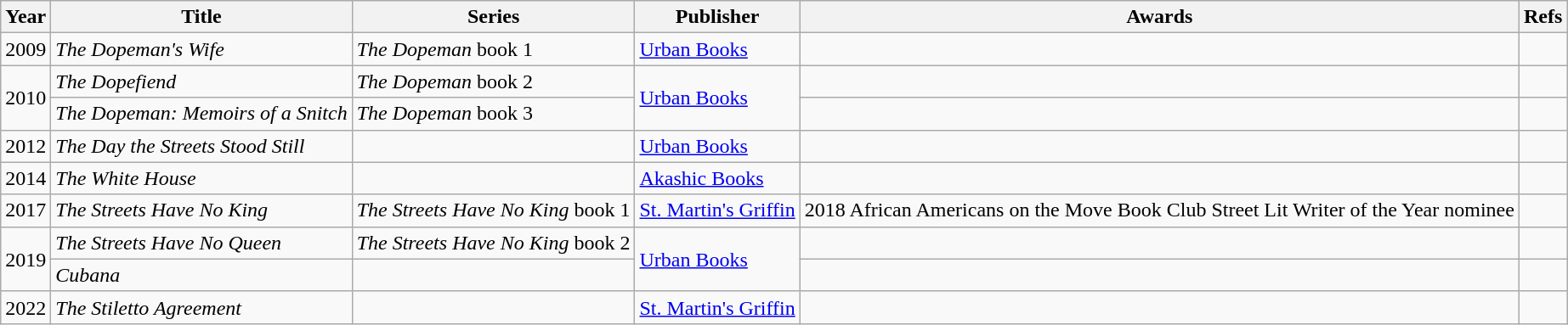<table class="wikitable sortable">
<tr>
<th>Year</th>
<th>Title</th>
<th>Series</th>
<th>Publisher</th>
<th>Awards</th>
<th>Refs</th>
</tr>
<tr>
<td>2009</td>
<td><em>The Dopeman's Wife</em></td>
<td><em>The Dopeman</em> book 1</td>
<td><a href='#'>Urban Books</a></td>
<td></td>
<td></td>
</tr>
<tr>
<td rowspan="2">2010</td>
<td><em>The Dopefiend</em></td>
<td><em>The Dopeman</em> book 2</td>
<td rowspan="2"><a href='#'>Urban Books</a></td>
<td></td>
<td></td>
</tr>
<tr>
<td><em>The Dopeman: Memoirs of a Snitch</em></td>
<td><em>The Dopeman</em> book 3</td>
<td></td>
<td></td>
</tr>
<tr>
<td>2012</td>
<td><em>The Day the Streets Stood Still</em></td>
<td></td>
<td><a href='#'>Urban Books</a></td>
<td></td>
<td></td>
</tr>
<tr>
<td>2014</td>
<td><em>The White House</em></td>
<td></td>
<td><a href='#'>Akashic Books</a></td>
<td></td>
<td></td>
</tr>
<tr>
<td>2017</td>
<td><em>The Streets Have No King</em></td>
<td><em>The Streets Have No King</em> book 1</td>
<td><a href='#'>St. Martin's Griffin</a></td>
<td>2018 African Americans on the Move Book Club Street Lit Writer of the Year nominee</td>
<td></td>
</tr>
<tr>
<td rowspan="2">2019</td>
<td><em>The Streets Have No Queen</em></td>
<td><em>The Streets Have No King</em> book 2</td>
<td rowspan="2"><a href='#'>Urban Books</a></td>
<td></td>
<td></td>
</tr>
<tr>
<td><em>Cubana</em></td>
<td></td>
<td></td>
<td></td>
</tr>
<tr>
<td>2022</td>
<td><em>The Stiletto Agreement</em></td>
<td></td>
<td><a href='#'>St. Martin's Griffin</a></td>
<td></td>
<td></td>
</tr>
</table>
